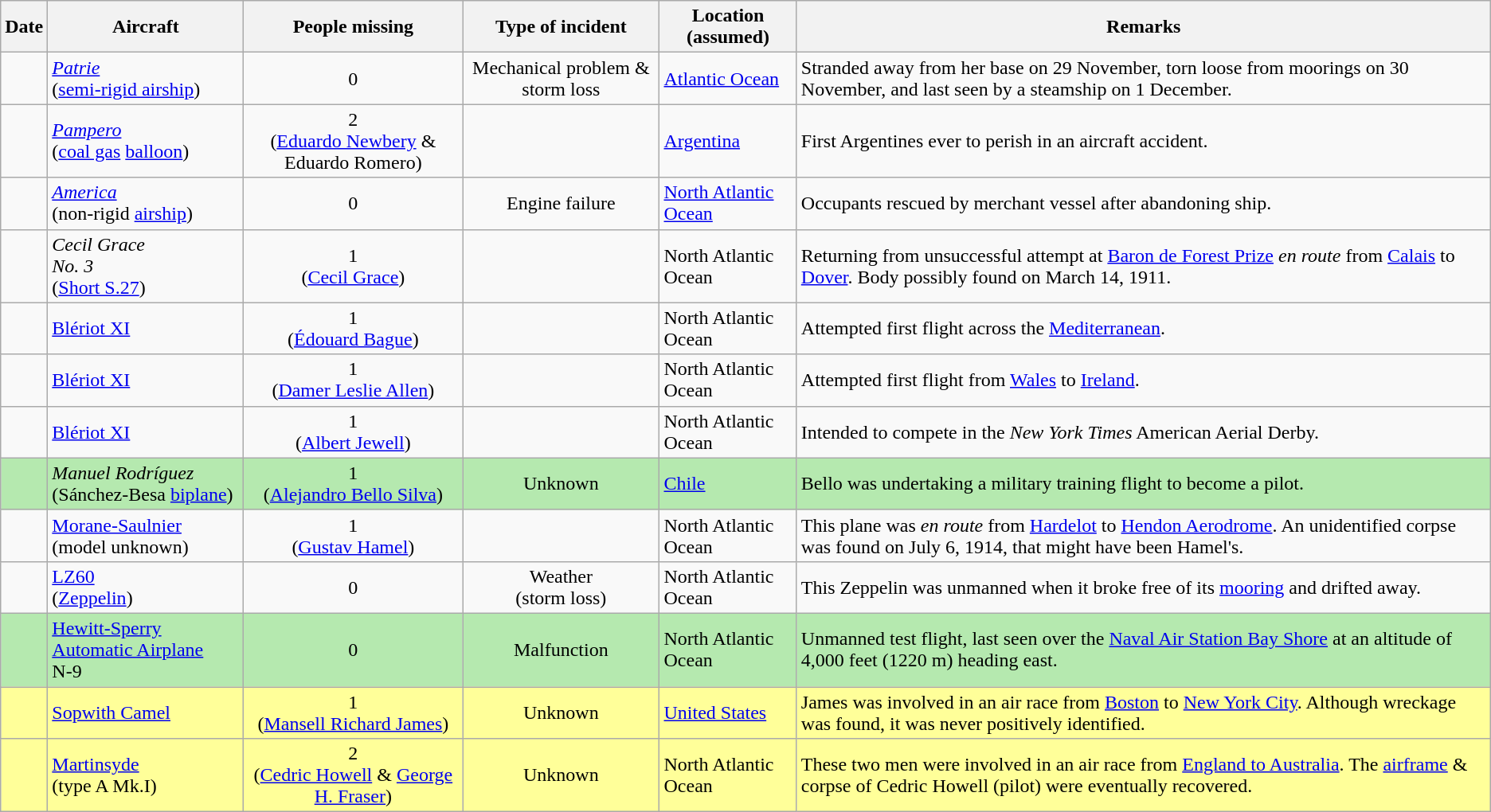<table class="wikitable sortable">
<tr>
<th>Date</th>
<th>Aircraft</th>
<th>People missing</th>
<th>Type of incident</th>
<th>Location (assumed)</th>
<th class=unsortable>Remarks</th>
</tr>
<tr>
<td></td>
<td><em><a href='#'>Patrie</a></em><br>(<a href='#'>semi-rigid airship</a>)</td>
<td style=text-align:center>0</td>
<td style=text-align:center>Mechanical problem & storm loss</td>
<td><a href='#'>Atlantic Ocean</a><br></td>
<td>Stranded away from her base on 29 November, torn loose from moorings on 30 November, and last seen by a steamship on 1 December.</td>
</tr>
<tr>
<td></td>
<td><em><a href='#'>Pampero</a></em><br>(<a href='#'>coal gas</a> <a href='#'>balloon</a>)</td>
<td style=text-align:center>2<br>(<a href='#'>Eduardo Newbery</a> & Eduardo Romero)</td>
<td></td>
<td><a href='#'>Argentina</a><br></td>
<td>First Argentines ever to perish in an aircraft accident.</td>
</tr>
<tr>
<td></td>
<td><a href='#'><em>America</em></a><br>(non-rigid <a href='#'>airship</a>)</td>
<td style=text-align:center>0</td>
<td style=text-align:center>Engine failure</td>
<td><a href='#'>North Atlantic Ocean</a><br></td>
<td>Occupants rescued by merchant vessel after abandoning ship.</td>
</tr>
<tr>
<td></td>
<td><em>Cecil Grace<br>No. 3</em><br>(<a href='#'>Short S.27</a>)</td>
<td style=text-align:center>1<br>(<a href='#'>Cecil Grace</a>)</td>
<td></td>
<td>North Atlantic Ocean<br></td>
<td>Returning from unsuccessful attempt at <a href='#'>Baron de Forest Prize</a> <em>en route</em> from <a href='#'>Calais</a> to <a href='#'>Dover</a>. Body possibly found on March 14, 1911.</td>
</tr>
<tr>
<td></td>
<td><a href='#'>Blériot XI</a></td>
<td style=text-align:center>1<br>(<a href='#'>Édouard Bague</a>)</td>
<td></td>
<td>North Atlantic Ocean<br></td>
<td>Attempted first flight across the <a href='#'>Mediterranean</a>.</td>
</tr>
<tr>
<td></td>
<td><a href='#'>Blériot XI</a></td>
<td style=text-align:center>1<br>(<a href='#'>Damer Leslie Allen</a>)</td>
<td></td>
<td>North Atlantic Ocean<br></td>
<td>Attempted first flight from <a href='#'>Wales</a> to <a href='#'>Ireland</a>.</td>
</tr>
<tr>
<td></td>
<td><a href='#'>Blériot XI</a></td>
<td style=text-align:center>1<br>(<a href='#'>Albert Jewell</a>)</td>
<td></td>
<td>North Atlantic Ocean<br></td>
<td>Intended to compete in the <em>New York Times</em> American Aerial Derby.</td>
</tr>
<tr style=background:#B5E9AF>
<td></td>
<td><em>Manuel Rodríguez</em><br>(Sánchez-Besa <a href='#'>biplane</a>)</td>
<td style=text-align:center>1<br>(<a href='#'>Alejandro Bello Silva</a>)</td>
<td style=text-align:center>Unknown</td>
<td><a href='#'>Chile</a><br></td>
<td>Bello was undertaking a military training flight to become a pilot.</td>
</tr>
<tr>
<td></td>
<td><a href='#'>Morane-Saulnier</a><br>(model unknown)</td>
<td style=text-align:center>1<br>(<a href='#'>Gustav Hamel</a>)</td>
<td></td>
<td>North Atlantic Ocean<br></td>
<td>This plane was <em>en route</em> from <a href='#'>Hardelot</a> to <a href='#'>Hendon Aerodrome</a>. An unidentified corpse was found on July 6, 1914, that might have been Hamel's.</td>
</tr>
<tr>
<td></td>
<td><a href='#'>LZ60</a><br>(<a href='#'>Zeppelin</a>)</td>
<td style=text-align:center>0</td>
<td style=text-align:center>Weather<br>(storm loss)</td>
<td>North Atlantic Ocean<br></td>
<td>This Zeppelin was unmanned when it broke free of its <a href='#'>mooring</a> and drifted away.</td>
</tr>
<tr style=background:#B5E9AF>
<td></td>
<td><a href='#'>Hewitt-Sperry Automatic Airplane</a><br>N-9</td>
<td style=text-align:center>0</td>
<td style=text-align:center>Malfunction</td>
<td>North Atlantic Ocean<br></td>
<td>Unmanned test flight, last seen over the <a href='#'>Naval Air Station Bay Shore</a> at an altitude of 4,000 feet (1220 m) heading east.</td>
</tr>
<tr style=background:#FF9>
<td></td>
<td><a href='#'>Sopwith Camel</a></td>
<td style=text-align:center>1<br>(<a href='#'>Mansell Richard James</a>)</td>
<td style=text-align:center>Unknown</td>
<td><a href='#'>United States</a><br></td>
<td>James was involved in an air race from <a href='#'>Boston</a> to <a href='#'>New York City</a>. Although wreckage was found, it was never positively identified.</td>
</tr>
<tr style=background:#FF9>
<td></td>
<td><a href='#'>Martinsyde</a><br>(type A Mk.I)</td>
<td style=text-align:center>2<br>(<a href='#'>Cedric Howell</a> & <a href='#'>George H. Fraser</a>)</td>
<td style=text-align:center>Unknown</td>
<td>North Atlantic Ocean<br></td>
<td>These two men were involved in an air race from <a href='#'>England to Australia</a>. The <a href='#'>airframe</a> & corpse of Cedric Howell (pilot) were eventually recovered.</td>
</tr>
</table>
